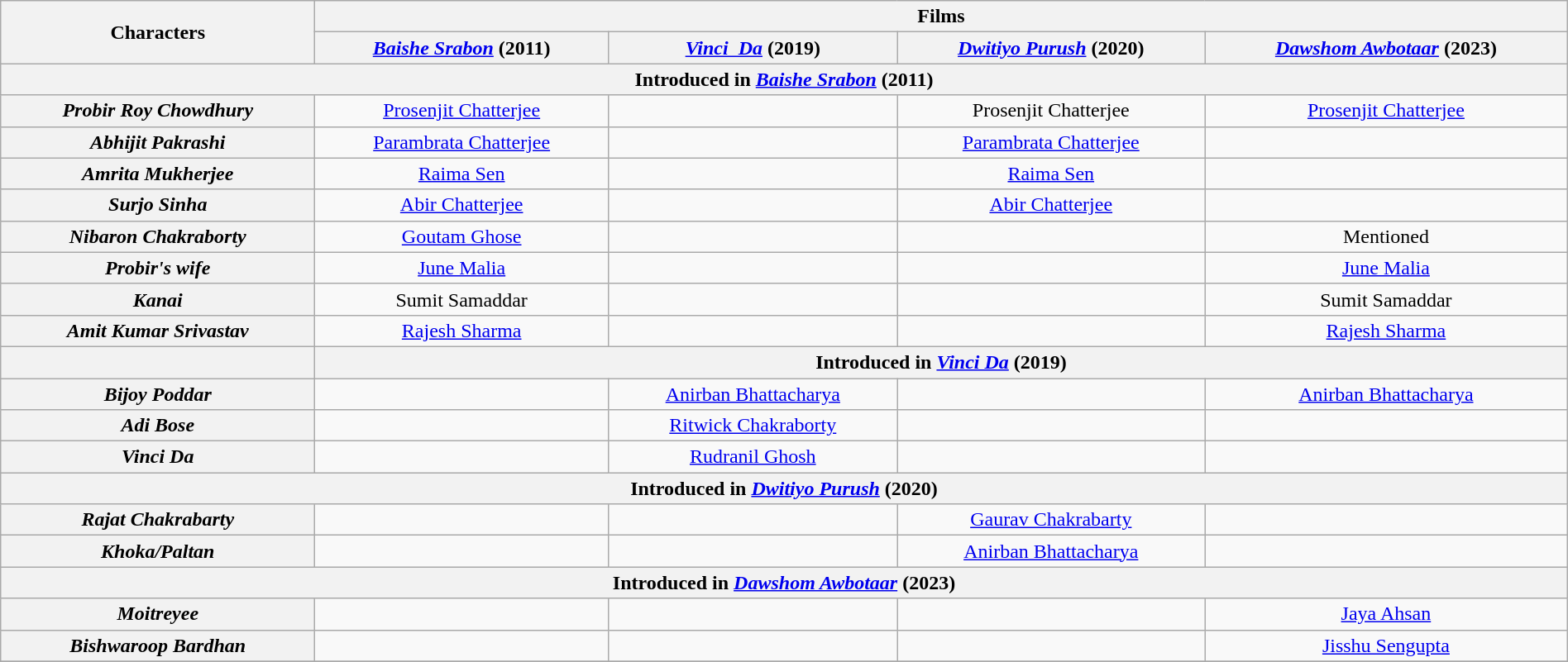<table class="wikitable" width ="100%" style="text-align:center">
<tr>
<th rowspan="2">Characters</th>
<th colspan="4">Films</th>
</tr>
<tr>
<th align="center"><em><a href='#'>Baishe Srabon</a></em> (2011)</th>
<th><em><a href='#'>Vinci  Da</a></em> (2019)</th>
<th><strong><a href='#'><em>Dwitiyo Purush</em></a> (2020)</strong></th>
<th><em><a href='#'>Dawshom Awbotaar</a></em> (2023)</th>
</tr>
<tr>
<th colspan="5">Introduced in <em><a href='#'>Baishe Srabon</a></em> (2011)</th>
</tr>
<tr>
<th><em>Probir Roy Chowdhury</em></th>
<td><a href='#'>Prosenjit Chatterjee</a></td>
<td></td>
<td>Prosenjit Chatterjee </td>
<td><a href='#'>Prosenjit Chatterjee</a></td>
</tr>
<tr>
<th><em>Abhijit Pakrashi</em></th>
<td><a href='#'>Parambrata Chatterjee</a></td>
<td></td>
<td><a href='#'>Parambrata Chatterjee</a></td>
<td></td>
</tr>
<tr>
<th><em>Amrita Mukherjee</em></th>
<td><a href='#'>Raima Sen</a></td>
<td></td>
<td><a href='#'>Raima Sen</a></td>
<td></td>
</tr>
<tr>
<th><em>Surjo Sinha</em></th>
<td><a href='#'>Abir Chatterjee</a></td>
<td></td>
<td><a href='#'>Abir Chatterjee</a></td>
<td></td>
</tr>
<tr>
<th><em>Nibaron Chakraborty</em></th>
<td><a href='#'>Goutam Ghose</a></td>
<td></td>
<td></td>
<td>Mentioned</td>
</tr>
<tr>
<th><em>Probir's wife</em></th>
<td><a href='#'>June Malia</a></td>
<td></td>
<td></td>
<td><a href='#'>June Malia</a></td>
</tr>
<tr>
<th><em>Kanai</em></th>
<td>Sumit Samaddar</td>
<td></td>
<td></td>
<td>Sumit Samaddar</td>
</tr>
<tr>
<th><em>Amit Kumar Srivastav</em></th>
<td><a href='#'>Rajesh Sharma</a></td>
<td></td>
<td></td>
<td><a href='#'>Rajesh Sharma</a></td>
</tr>
<tr>
<th></th>
<th colspan="5">Introduced in <em><a href='#'>Vinci Da</a></em> (2019)</th>
</tr>
<tr>
<th><em>Bijoy Poddar</em></th>
<td></td>
<td><a href='#'>Anirban Bhattacharya</a></td>
<td></td>
<td><a href='#'>Anirban Bhattacharya</a></td>
</tr>
<tr>
<th><em>Adi Bose</em></th>
<td></td>
<td><a href='#'>Ritwick Chakraborty</a></td>
<td></td>
<td></td>
</tr>
<tr>
<th><em>Vinci Da</em></th>
<td></td>
<td><a href='#'>Rudranil Ghosh</a></td>
<td></td>
<td></td>
</tr>
<tr>
<th colspan="5">Introduced in <a href='#'><em>Dwitiyo Purush</em></a> (2020)</th>
</tr>
<tr>
<th><em>Rajat Chakrabarty</em></th>
<td></td>
<td></td>
<td><a href='#'>Gaurav Chakrabarty</a></td>
<td></td>
</tr>
<tr>
<th><em>Khoka/Paltan</em></th>
<td></td>
<td></td>
<td><a href='#'>Anirban Bhattacharya</a></td>
<td></td>
</tr>
<tr>
<th colspan="5">Introduced in <em><a href='#'>Dawshom Awbotaar</a></em> (2023)</th>
</tr>
<tr>
<th><em>Moitreyee</em></th>
<td></td>
<td></td>
<td></td>
<td><a href='#'>Jaya Ahsan</a></td>
</tr>
<tr>
<th><em>Bishwaroop Bardhan</em></th>
<td></td>
<td></td>
<td></td>
<td><a href='#'>Jisshu Sengupta</a></td>
</tr>
<tr>
</tr>
</table>
